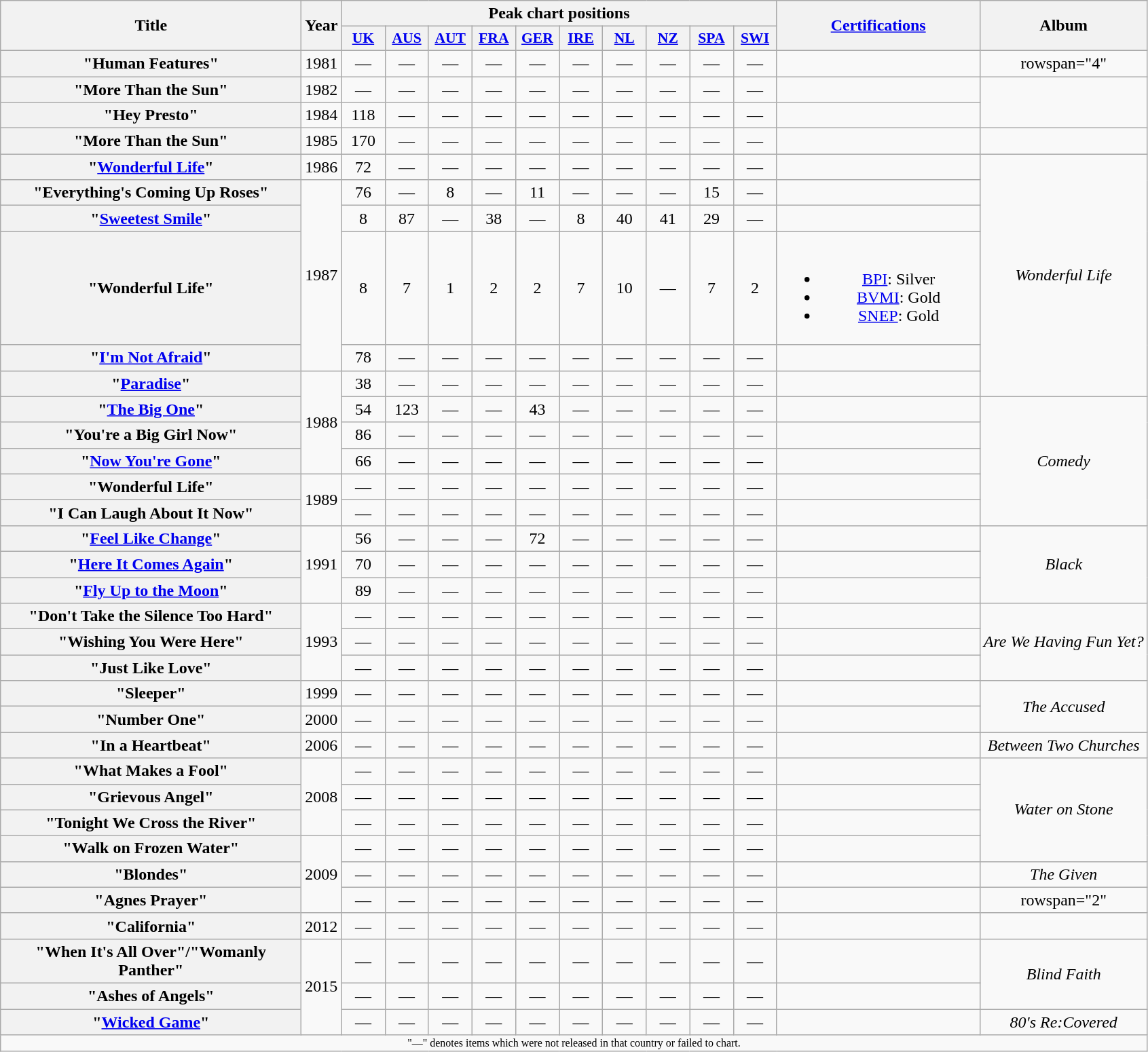<table class="wikitable plainrowheaders" style="text-align:center;">
<tr>
<th rowspan="2" scope="col" style="width:18em;">Title</th>
<th rowspan="2" scope="col">Year</th>
<th colspan="10" scope="col">Peak chart positions</th>
<th rowspan="2" scope="col" style="width:12em;"><a href='#'>Certifications</a></th>
<th rowspan="2" scope="col">Album</th>
</tr>
<tr>
<th style="width:2.5em;font-size:90%"><a href='#'>UK</a><br></th>
<th style="width:2.5em;font-size:90%"><a href='#'>AUS</a><br></th>
<th style="width:2.5em;font-size:90%"><a href='#'>AUT</a><br></th>
<th style="width:2.5em;font-size:90%"><a href='#'>FRA</a><br></th>
<th style="width:2.5em;font-size:90%"><a href='#'>GER</a><br></th>
<th style="width:2.5em;font-size:90%"><a href='#'>IRE</a><br></th>
<th style="width:2.5em;font-size:90%"><a href='#'>NL</a><br></th>
<th style="width:2.5em;font-size:90%"><a href='#'>NZ</a><br></th>
<th style="width:2.5em;font-size:90%"><a href='#'>SPA</a><br></th>
<th style="width:2.5em;font-size:90%"><a href='#'>SWI</a><br></th>
</tr>
<tr>
<th scope="row">"Human Features"</th>
<td>1981</td>
<td>—</td>
<td>—</td>
<td>—</td>
<td>—</td>
<td>—</td>
<td>—</td>
<td>—</td>
<td>—</td>
<td>—</td>
<td>—</td>
<td></td>
<td>rowspan="4" </td>
</tr>
<tr>
<th scope="row">"More Than the Sun"</th>
<td>1982</td>
<td>—</td>
<td>—</td>
<td>—</td>
<td>—</td>
<td>—</td>
<td>—</td>
<td>—</td>
<td>—</td>
<td>—</td>
<td>—</td>
<td></td>
</tr>
<tr>
<th scope="row">"Hey Presto"</th>
<td>1984</td>
<td>118</td>
<td>—</td>
<td>—</td>
<td>—</td>
<td>—</td>
<td>—</td>
<td>—</td>
<td>—</td>
<td>—</td>
<td>—</td>
<td></td>
</tr>
<tr>
<th scope="row">"More Than the Sun" </th>
<td>1985</td>
<td>170</td>
<td>—</td>
<td>—</td>
<td>—</td>
<td>—</td>
<td>—</td>
<td>—</td>
<td>—</td>
<td>—</td>
<td>—</td>
<td></td>
<td></td>
</tr>
<tr>
<th scope="row">"<a href='#'>Wonderful Life</a>"</th>
<td>1986</td>
<td>72</td>
<td>—</td>
<td>—</td>
<td>—</td>
<td>—</td>
<td>—</td>
<td>—</td>
<td>—</td>
<td>—</td>
<td>—</td>
<td></td>
<td rowspan="6"><em>Wonderful Life</em></td>
</tr>
<tr>
<th scope="row">"Everything's Coming Up Roses"</th>
<td rowspan="4">1987</td>
<td>76</td>
<td>—</td>
<td>8</td>
<td>—</td>
<td>11</td>
<td>—</td>
<td>—</td>
<td>—</td>
<td>15</td>
<td>—</td>
<td></td>
</tr>
<tr>
<th scope="row">"<a href='#'>Sweetest Smile</a>"</th>
<td>8</td>
<td>87</td>
<td>—</td>
<td>38</td>
<td>—</td>
<td>8</td>
<td>40</td>
<td>41</td>
<td>29</td>
<td>—</td>
<td></td>
</tr>
<tr>
<th scope="row">"Wonderful Life" </th>
<td>8</td>
<td>7</td>
<td>1</td>
<td>2</td>
<td>2</td>
<td>7</td>
<td>10</td>
<td>—</td>
<td>7</td>
<td>2</td>
<td><br><ul><li><a href='#'>BPI</a>: Silver</li><li><a href='#'>BVMI</a>: Gold</li><li><a href='#'>SNEP</a>: Gold</li></ul></td>
</tr>
<tr>
<th scope="row">"<a href='#'>I'm Not Afraid</a>"</th>
<td>78</td>
<td>—</td>
<td>—</td>
<td>—</td>
<td>—</td>
<td>—</td>
<td>—</td>
<td>—</td>
<td>—</td>
<td>—</td>
<td></td>
</tr>
<tr>
<th scope="row">"<a href='#'>Paradise</a>"</th>
<td rowspan="4">1988</td>
<td>38</td>
<td>—</td>
<td>—</td>
<td>—</td>
<td>—</td>
<td>—</td>
<td>—</td>
<td>—</td>
<td>—</td>
<td>—</td>
<td></td>
</tr>
<tr>
<th scope="row">"<a href='#'>The Big One</a>"</th>
<td>54</td>
<td>123</td>
<td>—</td>
<td>—</td>
<td>43</td>
<td>—</td>
<td>—</td>
<td>—</td>
<td>—</td>
<td>—</td>
<td></td>
<td rowspan="5"><em>Comedy</em></td>
</tr>
<tr>
<th scope="row">"You're a Big Girl Now"</th>
<td>86</td>
<td>—</td>
<td>—</td>
<td>—</td>
<td>—</td>
<td>—</td>
<td>—</td>
<td>—</td>
<td>—</td>
<td>—</td>
<td></td>
</tr>
<tr>
<th scope="row">"<a href='#'>Now You're Gone</a>"</th>
<td>66</td>
<td>—</td>
<td>—</td>
<td>—</td>
<td>—</td>
<td>—</td>
<td>—</td>
<td>—</td>
<td>—</td>
<td>—</td>
<td></td>
</tr>
<tr>
<th scope="row">"Wonderful Life" </th>
<td rowspan="2">1989</td>
<td>—</td>
<td>—</td>
<td>—</td>
<td>—</td>
<td>—</td>
<td>—</td>
<td>—</td>
<td>—</td>
<td>—</td>
<td>—</td>
<td></td>
</tr>
<tr>
<th scope="row">"I Can Laugh About It Now" </th>
<td>—</td>
<td>—</td>
<td>—</td>
<td>—</td>
<td>—</td>
<td>—</td>
<td>—</td>
<td>—</td>
<td>—</td>
<td>—</td>
<td></td>
</tr>
<tr>
<th scope="row">"<a href='#'>Feel Like Change</a>"</th>
<td rowspan="3">1991</td>
<td>56</td>
<td>—</td>
<td>—</td>
<td>—</td>
<td>72</td>
<td>—</td>
<td>—</td>
<td>—</td>
<td>—</td>
<td>—</td>
<td></td>
<td rowspan="3"><em>Black</em></td>
</tr>
<tr>
<th scope="row">"<a href='#'>Here It Comes Again</a>"</th>
<td>70</td>
<td>—</td>
<td>—</td>
<td>—</td>
<td>—</td>
<td>—</td>
<td>—</td>
<td>—</td>
<td>—</td>
<td>—</td>
<td></td>
</tr>
<tr>
<th scope="row">"<a href='#'>Fly Up to the Moon</a>" </th>
<td>89</td>
<td>—</td>
<td>—</td>
<td>—</td>
<td>—</td>
<td>—</td>
<td>—</td>
<td>—</td>
<td>—</td>
<td>—</td>
<td></td>
</tr>
<tr>
<th scope="row">"Don't Take the Silence Too Hard"</th>
<td rowspan="3">1993</td>
<td>—</td>
<td>—</td>
<td>—</td>
<td>—</td>
<td>—</td>
<td>—</td>
<td>—</td>
<td>—</td>
<td>—</td>
<td>—</td>
<td></td>
<td rowspan="3"><em>Are We Having Fun Yet?</em></td>
</tr>
<tr>
<th scope="row">"Wishing You Were Here"</th>
<td>—</td>
<td>—</td>
<td>—</td>
<td>—</td>
<td>—</td>
<td>—</td>
<td>—</td>
<td>—</td>
<td>—</td>
<td>—</td>
<td></td>
</tr>
<tr>
<th scope="row">"Just Like Love"</th>
<td>—</td>
<td>—</td>
<td>—</td>
<td>—</td>
<td>—</td>
<td>—</td>
<td>—</td>
<td>—</td>
<td>—</td>
<td>—</td>
<td></td>
</tr>
<tr>
<th scope="row">"Sleeper" </th>
<td>1999</td>
<td>—</td>
<td>—</td>
<td>—</td>
<td>—</td>
<td>—</td>
<td>—</td>
<td>—</td>
<td>—</td>
<td>—</td>
<td>—</td>
<td></td>
<td rowspan="2"><em>The Accused</em></td>
</tr>
<tr>
<th scope="row">"Number One" </th>
<td>2000</td>
<td>—</td>
<td>—</td>
<td>—</td>
<td>—</td>
<td>—</td>
<td>—</td>
<td>—</td>
<td>—</td>
<td>—</td>
<td>—</td>
<td></td>
</tr>
<tr>
<th scope="row">"In a Heartbeat" </th>
<td>2006</td>
<td>—</td>
<td>—</td>
<td>—</td>
<td>—</td>
<td>—</td>
<td>—</td>
<td>—</td>
<td>—</td>
<td>—</td>
<td>—</td>
<td></td>
<td><em>Between Two Churches</em></td>
</tr>
<tr>
<th scope="row">"What Makes a Fool"</th>
<td rowspan="3">2008</td>
<td>—</td>
<td>—</td>
<td>—</td>
<td>—</td>
<td>—</td>
<td>—</td>
<td>—</td>
<td>—</td>
<td>—</td>
<td>—</td>
<td></td>
<td rowspan="4"><em>Water on Stone</em></td>
</tr>
<tr>
<th scope="row">"Grievous Angel"</th>
<td>—</td>
<td>—</td>
<td>—</td>
<td>—</td>
<td>—</td>
<td>—</td>
<td>—</td>
<td>—</td>
<td>—</td>
<td>—</td>
<td></td>
</tr>
<tr>
<th scope="row">"Tonight We Cross the River"</th>
<td>—</td>
<td>—</td>
<td>—</td>
<td>—</td>
<td>—</td>
<td>—</td>
<td>—</td>
<td>—</td>
<td>—</td>
<td>—</td>
<td></td>
</tr>
<tr>
<th scope="row">"Walk on Frozen Water"</th>
<td rowspan="3">2009</td>
<td>—</td>
<td>—</td>
<td>—</td>
<td>—</td>
<td>—</td>
<td>—</td>
<td>—</td>
<td>—</td>
<td>—</td>
<td>—</td>
<td></td>
</tr>
<tr>
<th scope="row">"Blondes"</th>
<td>—</td>
<td>—</td>
<td>—</td>
<td>—</td>
<td>—</td>
<td>—</td>
<td>—</td>
<td>—</td>
<td>—</td>
<td>—</td>
<td></td>
<td><em>The Given</em></td>
</tr>
<tr>
<th scope="row">"Agnes Prayer"</th>
<td>—</td>
<td>—</td>
<td>—</td>
<td>—</td>
<td>—</td>
<td>—</td>
<td>—</td>
<td>—</td>
<td>—</td>
<td>—</td>
<td></td>
<td>rowspan="2" </td>
</tr>
<tr>
<th scope="row">"California"</th>
<td>2012</td>
<td>—</td>
<td>—</td>
<td>—</td>
<td>—</td>
<td>—</td>
<td>—</td>
<td>—</td>
<td>—</td>
<td>—</td>
<td>—</td>
<td></td>
</tr>
<tr>
<th scope="row">"When It's All Over"/"Womanly Panther"</th>
<td rowspan="3">2015</td>
<td>—</td>
<td>—</td>
<td>—</td>
<td>—</td>
<td>—</td>
<td>—</td>
<td>—</td>
<td>—</td>
<td>—</td>
<td>—</td>
<td></td>
<td rowspan="2"><em>Blind Faith</em></td>
</tr>
<tr>
<th scope="row">"Ashes of Angels"</th>
<td>—</td>
<td>—</td>
<td>—</td>
<td>—</td>
<td>—</td>
<td>—</td>
<td>—</td>
<td>—</td>
<td>—</td>
<td>—</td>
<td></td>
</tr>
<tr>
<th scope="row">"<a href='#'>Wicked Game</a>"</th>
<td>—</td>
<td>—</td>
<td>—</td>
<td>—</td>
<td>—</td>
<td>—</td>
<td>—</td>
<td>—</td>
<td>—</td>
<td>—</td>
<td></td>
<td><em>80's Re:Covered</em></td>
</tr>
<tr>
<td colspan="14" style="font-size:8pt">"—" denotes items which were not released in that country or failed to chart.</td>
</tr>
</table>
